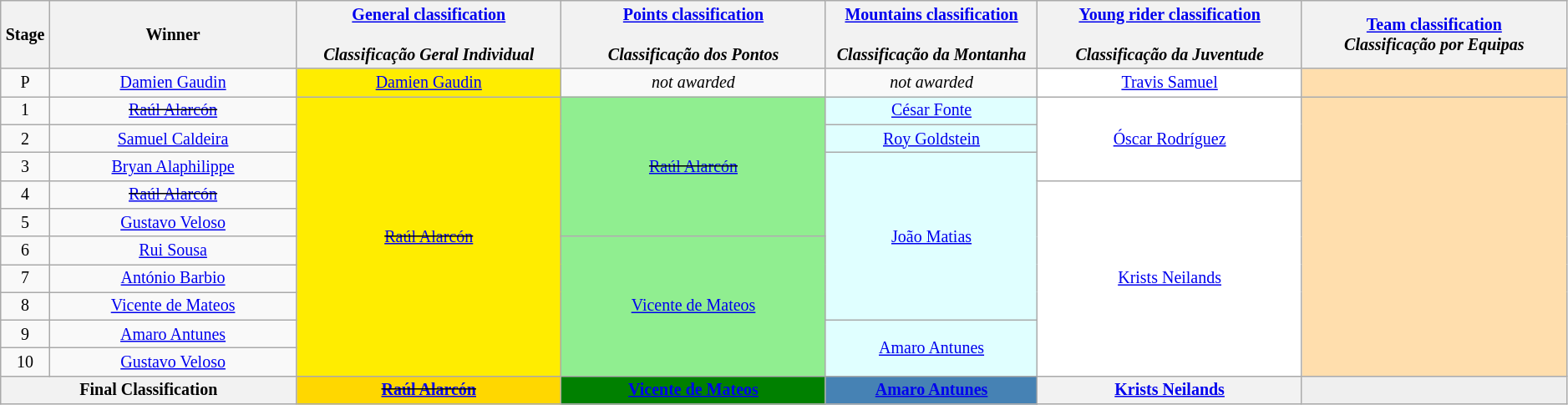<table class="wikitable" style="text-align: center; font-size:smaller;">
<tr>
<th style="width:1%;">Stage</th>
<th style="width:14%;">Winner</th>
<th style="width:12%;"><a href='#'>General classification</a><br><br><em>Classificação Geral Individual</em></th>
<th style="width:12%;"><a href='#'>Points classification</a><br><br><em>Classificação dos Pontos</em></th>
<th style="width:12%;"><a href='#'>Mountains classification</a><br><br><em>Classificação da Montanha</em></th>
<th style="width:12%;"><a href='#'>Young rider classification</a><br><br><em>Classificação da Juventude</em></th>
<th style="width:12%;"><a href='#'>Team classification</a><br><em>Classificação por Equipas</em></th>
</tr>
<tr>
<td>P</td>
<td><a href='#'>Damien Gaudin</a></td>
<td style="background:#FFED00"><a href='#'>Damien Gaudin</a></td>
<td><em>not awarded</em></td>
<td><em>not awarded</em></td>
<td style="background:White"><a href='#'>Travis Samuel</a></td>
<td style="background:navajowhite"></td>
</tr>
<tr>
<td>1</td>
<td><s><a href='#'>Raúl Alarcón</a></s></td>
<td rowspan="10" style="background:#FFED00"><s><a href='#'>Raúl Alarcón</a></s></td>
<td rowspan="5" style="background:lightgreen"><s><a href='#'>Raúl Alarcón</a></s></td>
<td style="background:LightCyan"><a href='#'>César Fonte</a></td>
<td style="background:white" rowspan="3"><a href='#'>Óscar Rodríguez</a></td>
<td rowspan="10" style="background:navajowhite"></td>
</tr>
<tr>
<td>2</td>
<td><a href='#'>Samuel Caldeira</a></td>
<td style="background:LightCyan"><a href='#'>Roy Goldstein</a></td>
</tr>
<tr>
<td>3</td>
<td><a href='#'>Bryan Alaphilippe</a></td>
<td rowspan="6" style="background:LightCyan"><a href='#'>João Matias</a></td>
</tr>
<tr>
<td>4</td>
<td><s><a href='#'>Raúl Alarcón</a></s></td>
<td rowspan="7" style="background:white"><a href='#'>Krists Neilands</a></td>
</tr>
<tr>
<td>5</td>
<td><a href='#'>Gustavo Veloso</a></td>
</tr>
<tr>
<td>6</td>
<td><a href='#'>Rui Sousa</a></td>
<td rowspan="5" style="background:lightgreen"><a href='#'>Vicente de Mateos</a></td>
</tr>
<tr>
<td>7</td>
<td><a href='#'>António Barbio</a></td>
</tr>
<tr>
<td>8</td>
<td><a href='#'>Vicente de Mateos</a></td>
</tr>
<tr>
<td>9</td>
<td><a href='#'>Amaro Antunes</a></td>
<td rowspan="2" style="background:LightCyan"><a href='#'>Amaro Antunes</a></td>
</tr>
<tr>
<td>10</td>
<td><a href='#'>Gustavo Veloso</a></td>
</tr>
<tr>
<th colspan=2><strong>Final Classification</strong></th>
<th style="background:gold; width:15%;"><s><a href='#'>Raúl Alarcón</a></s></th>
<th style="background:green; width:15%;"><a href='#'>Vicente de Mateos</a></th>
<th style="background:steelblue;"><a href='#'>Amaro Antunes</a></th>
<th style="background:offwhite; width:15%;"><a href='#'>Krists Neilands</a></th>
<th style="background:#efefef; width:15%;"></th>
</tr>
</table>
